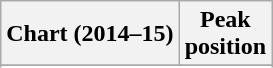<table class="wikitable sortable plainrowheaders" style="text-align:center;">
<tr>
<th>Chart (2014–15)</th>
<th>Peak <br> position</th>
</tr>
<tr>
</tr>
<tr>
</tr>
<tr>
</tr>
</table>
